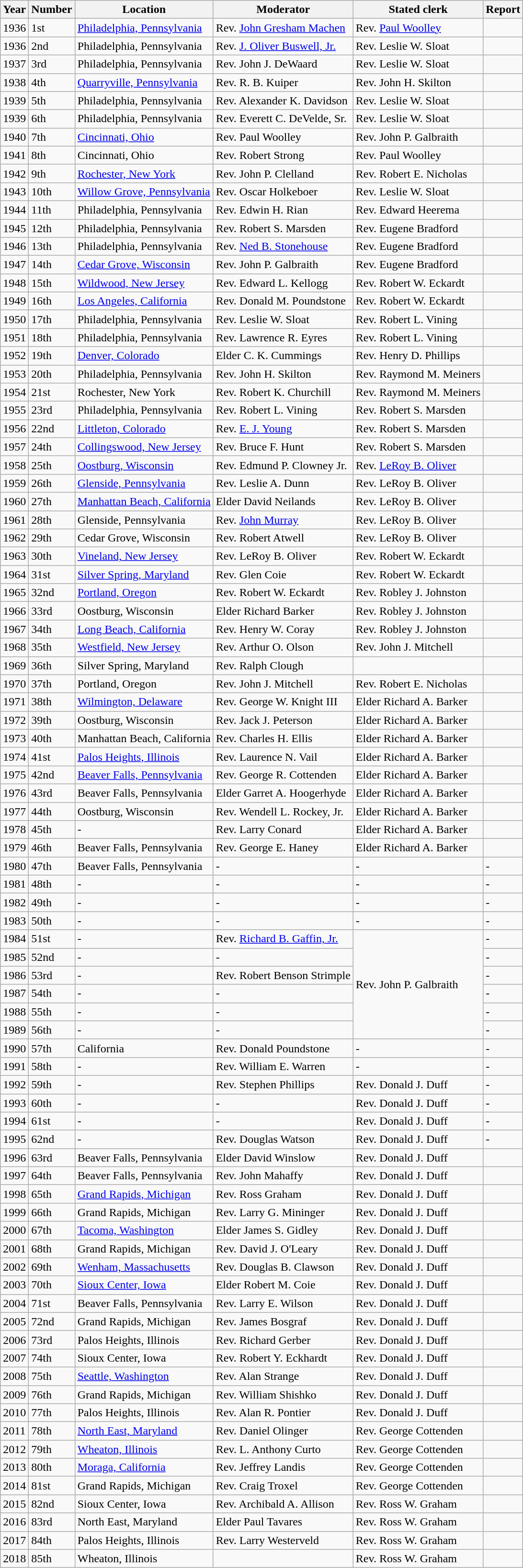<table class="wikitable">
<tr>
<th>Year</th>
<th>Number</th>
<th>Location</th>
<th>Moderator</th>
<th>Stated clerk</th>
<th>Report</th>
</tr>
<tr>
<td>1936</td>
<td>1st</td>
<td><a href='#'>Philadelphia, Pennsylvania</a></td>
<td>Rev. <a href='#'>John Gresham Machen</a></td>
<td>Rev. <a href='#'>Paul Woolley</a></td>
<td></td>
</tr>
<tr>
<td>1936</td>
<td>2nd</td>
<td>Philadelphia, Pennsylvania</td>
<td>Rev. <a href='#'>J. Oliver Buswell, Jr.</a></td>
<td>Rev. Leslie W. Sloat</td>
<td></td>
</tr>
<tr>
<td>1937</td>
<td>3rd</td>
<td>Philadelphia, Pennsylvania</td>
<td>Rev. John J. DeWaard</td>
<td>Rev. Leslie W. Sloat</td>
<td></td>
</tr>
<tr>
<td>1938</td>
<td>4th</td>
<td><a href='#'>Quarryville, Pennsylvania</a></td>
<td>Rev. R. B. Kuiper</td>
<td>Rev. John H. Skilton</td>
<td></td>
</tr>
<tr>
<td>1939</td>
<td>5th</td>
<td>Philadelphia, Pennsylvania</td>
<td>Rev. Alexander K. Davidson</td>
<td>Rev. Leslie W. Sloat</td>
<td></td>
</tr>
<tr>
<td>1939</td>
<td>6th</td>
<td>Philadelphia, Pennsylvania</td>
<td>Rev. Everett C. DeVelde, Sr.</td>
<td>Rev. Leslie W. Sloat</td>
<td></td>
</tr>
<tr>
<td>1940</td>
<td>7th</td>
<td><a href='#'>Cincinnati, Ohio</a></td>
<td>Rev. Paul Woolley</td>
<td>Rev. John P. Galbraith</td>
<td></td>
</tr>
<tr>
<td>1941</td>
<td>8th</td>
<td>Cincinnati, Ohio</td>
<td>Rev. Robert Strong</td>
<td>Rev. Paul Woolley</td>
<td></td>
</tr>
<tr>
<td>1942</td>
<td>9th</td>
<td><a href='#'>Rochester, New York</a></td>
<td>Rev. John P. Clelland</td>
<td>Rev. Robert E. Nicholas</td>
<td></td>
</tr>
<tr>
<td>1943</td>
<td>10th</td>
<td><a href='#'>Willow Grove, Pennsylvania</a></td>
<td>Rev. Oscar Holkeboer</td>
<td>Rev. Leslie W. Sloat</td>
<td></td>
</tr>
<tr>
<td>1944</td>
<td>11th</td>
<td>Philadelphia, Pennsylvania</td>
<td>Rev. Edwin H. Rian</td>
<td>Rev. Edward Heerema</td>
<td></td>
</tr>
<tr>
<td>1945</td>
<td>12th</td>
<td>Philadelphia, Pennsylvania</td>
<td>Rev. Robert S. Marsden</td>
<td>Rev. Eugene Bradford</td>
<td></td>
</tr>
<tr>
<td>1946</td>
<td>13th</td>
<td>Philadelphia, Pennsylvania</td>
<td>Rev. <a href='#'>Ned B. Stonehouse</a></td>
<td>Rev. Eugene Bradford</td>
<td></td>
</tr>
<tr>
<td>1947</td>
<td>14th</td>
<td><a href='#'>Cedar Grove, Wisconsin</a></td>
<td>Rev. John P. Galbraith</td>
<td>Rev. Eugene Bradford</td>
<td></td>
</tr>
<tr>
<td>1948</td>
<td>15th</td>
<td><a href='#'>Wildwood, New Jersey</a></td>
<td>Rev. Edward L. Kellogg</td>
<td>Rev. Robert W. Eckardt</td>
<td></td>
</tr>
<tr>
<td>1949</td>
<td>16th</td>
<td><a href='#'>Los Angeles, California</a></td>
<td>Rev. Donald M. Poundstone</td>
<td>Rev. Robert W. Eckardt</td>
<td></td>
</tr>
<tr>
<td>1950</td>
<td>17th</td>
<td>Philadelphia, Pennsylvania</td>
<td>Rev. Leslie W. Sloat</td>
<td>Rev. Robert L. Vining</td>
<td></td>
</tr>
<tr>
<td>1951</td>
<td>18th</td>
<td>Philadelphia, Pennsylvania</td>
<td>Rev. Lawrence R. Eyres</td>
<td>Rev. Robert L. Vining</td>
<td></td>
</tr>
<tr>
<td>1952</td>
<td>19th</td>
<td><a href='#'>Denver, Colorado</a></td>
<td>Elder C. K. Cummings</td>
<td>Rev. Henry D. Phillips</td>
<td></td>
</tr>
<tr>
<td>1953</td>
<td>20th</td>
<td>Philadelphia, Pennsylvania</td>
<td>Rev. John H. Skilton</td>
<td>Rev. Raymond M. Meiners</td>
<td></td>
</tr>
<tr>
<td>1954</td>
<td>21st</td>
<td>Rochester, New York</td>
<td>Rev. Robert K. Churchill</td>
<td>Rev. Raymond M. Meiners</td>
<td></td>
</tr>
<tr>
<td>1955</td>
<td>23rd</td>
<td>Philadelphia, Pennsylvania</td>
<td>Rev. Robert L. Vining</td>
<td>Rev. Robert S. Marsden</td>
<td></td>
</tr>
<tr>
<td>1956</td>
<td>22nd</td>
<td><a href='#'>Littleton, Colorado</a></td>
<td>Rev. <a href='#'>E. J. Young</a></td>
<td>Rev. Robert S. Marsden</td>
<td></td>
</tr>
<tr>
<td>1957</td>
<td>24th</td>
<td><a href='#'>Collingswood, New Jersey</a></td>
<td>Rev. Bruce F. Hunt</td>
<td>Rev. Robert S. Marsden</td>
<td></td>
</tr>
<tr>
<td>1958</td>
<td>25th</td>
<td><a href='#'>Oostburg, Wisconsin</a></td>
<td>Rev. Edmund P. Clowney Jr.</td>
<td>Rev. <a href='#'>LeRoy B. Oliver</a></td>
<td></td>
</tr>
<tr>
<td>1959</td>
<td>26th</td>
<td><a href='#'>Glenside, Pennsylvania</a></td>
<td>Rev. Leslie A. Dunn</td>
<td>Rev. LeRoy B. Oliver</td>
<td></td>
</tr>
<tr>
<td>1960</td>
<td>27th</td>
<td><a href='#'>Manhattan Beach, California</a></td>
<td>Elder David Neilands</td>
<td>Rev. LeRoy B. Oliver</td>
<td></td>
</tr>
<tr>
<td>1961</td>
<td>28th</td>
<td>Glenside, Pennsylvania</td>
<td>Rev. <a href='#'>John Murray</a></td>
<td>Rev. LeRoy B. Oliver</td>
<td></td>
</tr>
<tr>
<td>1962</td>
<td>29th</td>
<td>Cedar Grove, Wisconsin</td>
<td>Rev. Robert Atwell</td>
<td>Rev. LeRoy B. Oliver</td>
<td></td>
</tr>
<tr>
<td>1963</td>
<td>30th</td>
<td><a href='#'>Vineland, New Jersey</a></td>
<td>Rev. LeRoy B. Oliver</td>
<td>Rev. Robert W. Eckardt</td>
<td></td>
</tr>
<tr>
<td>1964</td>
<td>31st</td>
<td><a href='#'>Silver Spring, Maryland</a></td>
<td>Rev. Glen Coie</td>
<td>Rev. Robert W. Eckardt</td>
<td></td>
</tr>
<tr>
<td>1965</td>
<td>32nd</td>
<td><a href='#'>Portland, Oregon</a></td>
<td>Rev. Robert W. Eckardt</td>
<td>Rev. Robley J. Johnston</td>
<td></td>
</tr>
<tr>
<td>1966</td>
<td>33rd</td>
<td>Oostburg, Wisconsin</td>
<td>Elder Richard Barker</td>
<td>Rev. Robley J. Johnston</td>
<td></td>
</tr>
<tr>
<td>1967</td>
<td>34th</td>
<td><a href='#'>Long Beach, California</a></td>
<td>Rev. Henry W. Coray</td>
<td>Rev. Robley J. Johnston</td>
<td></td>
</tr>
<tr>
<td>1968</td>
<td>35th</td>
<td><a href='#'>Westfield, New Jersey</a></td>
<td>Rev. Arthur O. Olson</td>
<td>Rev. John J. Mitchell</td>
<td></td>
</tr>
<tr>
<td>1969</td>
<td>36th</td>
<td>Silver Spring, Maryland</td>
<td>Rev. Ralph Clough</td>
<td></td>
<td></td>
</tr>
<tr>
<td>1970</td>
<td>37th</td>
<td>Portland, Oregon</td>
<td>Rev. John J. Mitchell</td>
<td>Rev. Robert E. Nicholas</td>
<td></td>
</tr>
<tr>
<td>1971</td>
<td>38th</td>
<td><a href='#'>Wilmington, Delaware</a></td>
<td>Rev. George W. Knight III</td>
<td>Elder Richard A. Barker</td>
<td></td>
</tr>
<tr>
<td>1972</td>
<td>39th</td>
<td>Oostburg, Wisconsin</td>
<td>Rev. Jack J. Peterson</td>
<td>Elder Richard A. Barker</td>
<td></td>
</tr>
<tr>
<td>1973</td>
<td>40th</td>
<td>Manhattan Beach, California</td>
<td>Rev. Charles H. Ellis</td>
<td>Elder Richard A. Barker</td>
<td></td>
</tr>
<tr>
<td>1974</td>
<td>41st</td>
<td><a href='#'>Palos Heights, Illinois</a></td>
<td>Rev. Laurence N. Vail</td>
<td>Elder Richard A. Barker</td>
<td></td>
</tr>
<tr>
<td>1975</td>
<td>42nd</td>
<td><a href='#'>Beaver Falls, Pennsylvania</a></td>
<td>Rev. George R. Cottenden</td>
<td>Elder Richard A. Barker</td>
<td></td>
</tr>
<tr>
<td>1976</td>
<td>43rd</td>
<td>Beaver Falls, Pennsylvania</td>
<td>Elder Garret A. Hoogerhyde</td>
<td>Elder Richard A. Barker</td>
<td></td>
</tr>
<tr>
<td>1977</td>
<td>44th</td>
<td>Oostburg, Wisconsin</td>
<td>Rev. Wendell L. Rockey, Jr.</td>
<td>Elder Richard A. Barker</td>
<td></td>
</tr>
<tr>
<td>1978</td>
<td>45th</td>
<td>-</td>
<td>Rev. Larry Conard</td>
<td>Elder Richard A. Barker</td>
<td></td>
</tr>
<tr>
<td>1979</td>
<td>46th</td>
<td>Beaver Falls, Pennsylvania</td>
<td>Rev. George E. Haney</td>
<td>Elder Richard A. Barker</td>
<td></td>
</tr>
<tr>
<td>1980</td>
<td>47th</td>
<td>Beaver Falls, Pennsylvania</td>
<td>-</td>
<td>-</td>
<td>-</td>
</tr>
<tr>
<td>1981</td>
<td>48th</td>
<td>-</td>
<td>-</td>
<td>-</td>
<td>-</td>
</tr>
<tr>
<td>1982</td>
<td>49th</td>
<td>-</td>
<td>-</td>
<td>-</td>
<td>-</td>
</tr>
<tr>
<td>1983</td>
<td>50th</td>
<td>-</td>
<td>-</td>
<td>-</td>
<td>-</td>
</tr>
<tr>
<td>1984</td>
<td>51st</td>
<td>-</td>
<td>Rev. <a href='#'>Richard B. Gaffin, Jr.</a></td>
<td rowspan="6">Rev. John P. Galbraith</td>
<td>-</td>
</tr>
<tr>
<td>1985</td>
<td>52nd</td>
<td>-</td>
<td>-</td>
<td>-</td>
</tr>
<tr>
<td>1986</td>
<td>53rd</td>
<td>-</td>
<td>Rev. Robert Benson Strimple</td>
<td>-</td>
</tr>
<tr>
<td>1987</td>
<td>54th</td>
<td>-</td>
<td>-</td>
<td>-</td>
</tr>
<tr>
<td>1988</td>
<td>55th</td>
<td>-</td>
<td>-</td>
<td>-</td>
</tr>
<tr>
<td>1989</td>
<td>56th</td>
<td>-</td>
<td>-</td>
<td>-</td>
</tr>
<tr>
<td>1990</td>
<td>57th</td>
<td>California</td>
<td>Rev. Donald Poundstone</td>
<td>-</td>
<td>-</td>
</tr>
<tr>
<td>1991</td>
<td>58th</td>
<td>-</td>
<td>Rev. William E. Warren</td>
<td>-</td>
<td>-</td>
</tr>
<tr>
<td>1992</td>
<td>59th</td>
<td>-</td>
<td>Rev. Stephen Phillips</td>
<td>Rev. Donald J. Duff</td>
<td>-</td>
</tr>
<tr>
<td>1993</td>
<td>60th</td>
<td>-</td>
<td>-</td>
<td>Rev. Donald J. Duff</td>
<td>-</td>
</tr>
<tr>
<td>1994</td>
<td>61st</td>
<td>-</td>
<td>-</td>
<td>Rev. Donald J. Duff</td>
<td>-</td>
</tr>
<tr>
<td>1995</td>
<td>62nd</td>
<td>-</td>
<td>Rev. Douglas Watson</td>
<td>Rev. Donald J. Duff</td>
<td>-</td>
</tr>
<tr>
<td>1996</td>
<td>63rd</td>
<td>Beaver Falls, Pennsylvania</td>
<td>Elder David Winslow</td>
<td>Rev. Donald J. Duff</td>
<td></td>
</tr>
<tr>
<td>1997</td>
<td>64th</td>
<td>Beaver Falls, Pennsylvania</td>
<td>Rev. John Mahaffy</td>
<td>Rev. Donald J. Duff</td>
<td></td>
</tr>
<tr>
<td>1998</td>
<td>65th</td>
<td><a href='#'>Grand Rapids, Michigan</a></td>
<td>Rev. Ross Graham</td>
<td>Rev. Donald J. Duff</td>
<td></td>
</tr>
<tr>
<td>1999</td>
<td>66th</td>
<td>Grand Rapids, Michigan</td>
<td>Rev. Larry G. Mininger</td>
<td>Rev. Donald J. Duff</td>
<td></td>
</tr>
<tr>
<td>2000</td>
<td>67th</td>
<td><a href='#'>Tacoma, Washington</a></td>
<td>Elder James S. Gidley</td>
<td>Rev. Donald J. Duff</td>
<td></td>
</tr>
<tr>
<td>2001</td>
<td>68th</td>
<td>Grand Rapids, Michigan</td>
<td>Rev. David J. O'Leary</td>
<td>Rev. Donald J. Duff</td>
<td></td>
</tr>
<tr>
<td>2002</td>
<td>69th</td>
<td><a href='#'>Wenham, Massachusetts</a></td>
<td>Rev. Douglas B. Clawson</td>
<td>Rev. Donald J. Duff</td>
<td></td>
</tr>
<tr>
<td>2003</td>
<td>70th</td>
<td><a href='#'>Sioux Center, Iowa</a></td>
<td>Elder Robert M. Coie</td>
<td>Rev. Donald J. Duff</td>
<td></td>
</tr>
<tr>
<td>2004</td>
<td>71st</td>
<td>Beaver Falls, Pennsylvania</td>
<td>Rev. Larry E. Wilson</td>
<td>Rev. Donald J. Duff</td>
<td></td>
</tr>
<tr>
<td>2005</td>
<td>72nd</td>
<td>Grand Rapids, Michigan</td>
<td>Rev. James Bosgraf</td>
<td>Rev. Donald J. Duff</td>
<td></td>
</tr>
<tr>
<td>2006</td>
<td>73rd</td>
<td>Palos Heights, Illinois</td>
<td>Rev. Richard Gerber</td>
<td>Rev. Donald J. Duff</td>
<td></td>
</tr>
<tr>
<td>2007</td>
<td>74th</td>
<td>Sioux Center, Iowa</td>
<td>Rev. Robert Y. Eckhardt</td>
<td>Rev. Donald J. Duff</td>
<td></td>
</tr>
<tr>
<td>2008</td>
<td>75th</td>
<td><a href='#'>Seattle, Washington</a></td>
<td>Rev. Alan Strange</td>
<td>Rev. Donald J. Duff</td>
<td></td>
</tr>
<tr>
<td>2009</td>
<td>76th</td>
<td>Grand Rapids, Michigan</td>
<td>Rev. William Shishko</td>
<td>Rev. Donald J. Duff</td>
<td></td>
</tr>
<tr>
<td>2010</td>
<td>77th</td>
<td>Palos Heights, Illinois</td>
<td>Rev. Alan R. Pontier</td>
<td>Rev. Donald J. Duff</td>
<td></td>
</tr>
<tr>
<td>2011</td>
<td>78th</td>
<td><a href='#'>North East, Maryland</a></td>
<td>Rev. Daniel Olinger</td>
<td>Rev. George Cottenden</td>
<td></td>
</tr>
<tr>
<td>2012</td>
<td>79th</td>
<td><a href='#'>Wheaton, Illinois</a></td>
<td>Rev. L. Anthony Curto</td>
<td>Rev. George Cottenden</td>
<td></td>
</tr>
<tr>
<td>2013</td>
<td>80th</td>
<td><a href='#'>Moraga, California</a></td>
<td>Rev. Jeffrey Landis</td>
<td>Rev. George Cottenden</td>
<td></td>
</tr>
<tr>
<td>2014</td>
<td>81st</td>
<td>Grand Rapids, Michigan</td>
<td>Rev. Craig Troxel</td>
<td>Rev. George Cottenden</td>
<td></td>
</tr>
<tr>
<td>2015</td>
<td>82nd</td>
<td>Sioux Center, Iowa</td>
<td>Rev. Archibald A. Allison</td>
<td>Rev. Ross W. Graham</td>
<td></td>
</tr>
<tr>
<td>2016</td>
<td>83rd</td>
<td>North East, Maryland</td>
<td>Elder Paul Tavares</td>
<td>Rev. Ross W. Graham</td>
<td></td>
</tr>
<tr>
<td>2017</td>
<td>84th</td>
<td>Palos Heights, Illinois</td>
<td>Rev. Larry Westerveld</td>
<td>Rev. Ross W. Graham</td>
<td></td>
</tr>
<tr>
<td>2018</td>
<td>85th</td>
<td>Wheaton, Illinois</td>
<td></td>
<td>Rev. Ross W. Graham</td>
<td></td>
</tr>
</table>
